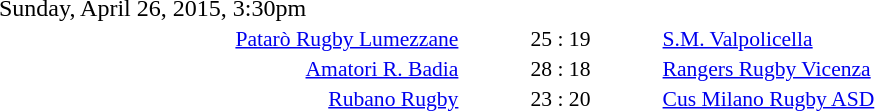<table style="width:70%;" cellspacing="1">
<tr>
<th width=35%></th>
<th width=15%></th>
<th></th>
</tr>
<tr>
<td>Sunday, April 26, 2015, 3:30pm</td>
</tr>
<tr style=font-size:90%>
<td align=right><a href='#'>Patarò Rugby Lumezzane</a></td>
<td align=center>25 : 19</td>
<td><a href='#'>S.M. Valpolicella</a></td>
</tr>
<tr style=font-size:90%>
<td align=right><a href='#'>Amatori R. Badia</a></td>
<td align=center>28 : 18</td>
<td><a href='#'>Rangers Rugby Vicenza</a></td>
</tr>
<tr style=font-size:90%>
<td align=right><a href='#'>Rubano Rugby</a></td>
<td align=center>23 : 20</td>
<td><a href='#'>Cus Milano Rugby ASD</a></td>
</tr>
</table>
